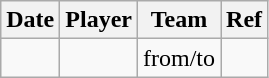<table class="wikitable">
<tr>
<th>Date</th>
<th>Player</th>
<th>Team</th>
<th>Ref</th>
</tr>
<tr>
<td></td>
<td></td>
<td>from/to</td>
<td></td>
</tr>
</table>
